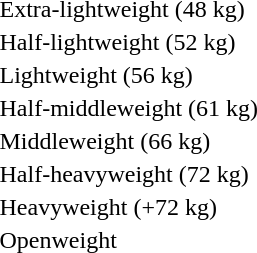<table>
<tr>
<td rowspan=2>Extra-lightweight (48 kg)<br></td>
<td rowspan=2></td>
<td rowspan=2></td>
<td></td>
</tr>
<tr>
<td></td>
</tr>
<tr>
<td rowspan=2>Half-lightweight (52 kg)<br></td>
<td rowspan=2></td>
<td rowspan=2></td>
<td></td>
</tr>
<tr>
<td></td>
</tr>
<tr>
<td rowspan=2>Lightweight (56 kg)<br></td>
<td rowspan=2></td>
<td rowspan=2></td>
<td></td>
</tr>
<tr>
<td></td>
</tr>
<tr>
<td rowspan=2>Half-middleweight (61 kg)<br></td>
<td rowspan=2></td>
<td rowspan=2></td>
<td></td>
</tr>
<tr>
<td></td>
</tr>
<tr>
<td rowspan=2>Middleweight (66 kg)<br></td>
<td rowspan=2></td>
<td rowspan=2></td>
<td></td>
</tr>
<tr>
<td></td>
</tr>
<tr>
<td rowspan=2>Half-heavyweight (72 kg)<br></td>
<td rowspan=2></td>
<td rowspan=2></td>
<td></td>
</tr>
<tr>
<td></td>
</tr>
<tr>
<td rowspan=2>Heavyweight (+72 kg)<br></td>
<td rowspan=2></td>
<td rowspan=2></td>
<td></td>
</tr>
<tr>
<td></td>
</tr>
<tr>
<td rowspan=2>Openweight<br></td>
<td rowspan=2></td>
<td rowspan=2></td>
<td></td>
</tr>
<tr>
<td></td>
</tr>
</table>
